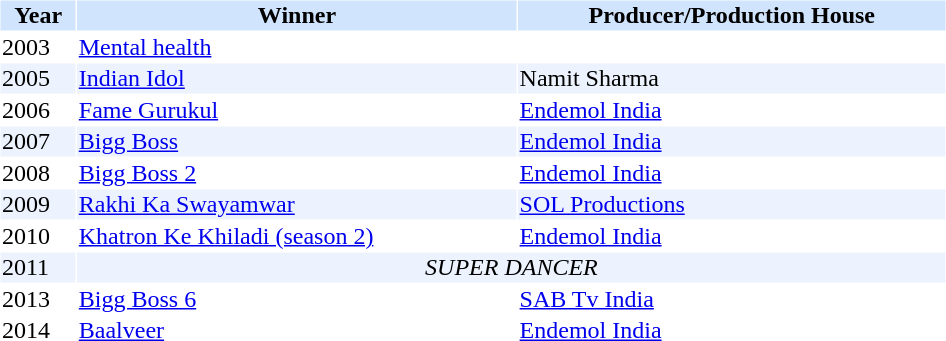<table cellspacing="1" cellpanding="1" border="0" width="50%">
<tr bgcolor="#d1e4fd">
<th>Year</th>
<th>Winner</th>
<th>Producer/Production House</th>
</tr>
<tr>
<td>2003</td>
<td><a href='#'>Mental health</a></td>
<td></td>
</tr>
<tr bgcolor=#edf3fe>
<td>2005</td>
<td><a href='#'>Indian Idol</a></td>
<td>Namit Sharma</td>
</tr>
<tr>
<td>2006</td>
<td><a href='#'>Fame Gurukul</a></td>
<td><a href='#'>Endemol India</a></td>
</tr>
<tr bgcolor=#edf3fe>
<td>2007</td>
<td><a href='#'>Bigg Boss </a></td>
<td><a href='#'>Endemol India</a></td>
</tr>
<tr>
<td>2008</td>
<td><a href='#'>Bigg Boss 2</a></td>
<td><a href='#'>Endemol India</a></td>
</tr>
<tr bgcolor=#edf3fe>
<td>2009</td>
<td><a href='#'>Rakhi Ka Swayamwar</a></td>
<td><a href='#'>SOL Productions</a></td>
</tr>
<tr>
<td>2010</td>
<td><a href='#'>Khatron Ke Khiladi (season 2)</a></td>
<td><a href='#'>Endemol India</a></td>
</tr>
<tr bgcolor=#edf3fe>
<td>2011</td>
<td colspan="2" style="text-align:center;"><em>SUPER DANCER</em></td>
</tr>
<tr>
<td>2013</td>
<td><a href='#'>Bigg Boss 6</a></td>
<td><a href='#'>SAB Tv India</a></td>
</tr>
<tr>
<td>2014</td>
<td><a href='#'>Baalveer</a></td>
<td><a href='#'>Endemol India</a></td>
</tr>
</table>
